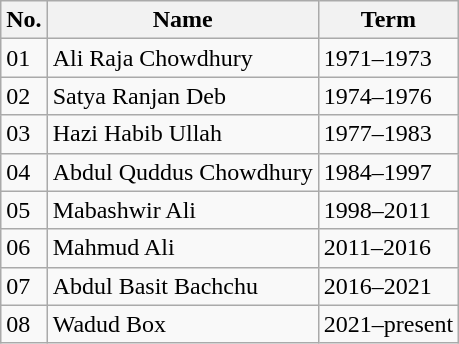<table class="wikitable">
<tr>
<th>No.</th>
<th>Name</th>
<th>Term</th>
</tr>
<tr>
<td>01</td>
<td>Ali Raja Chowdhury</td>
<td>1971–1973</td>
</tr>
<tr>
<td>02</td>
<td>Satya Ranjan Deb</td>
<td>1974–1976</td>
</tr>
<tr>
<td>03</td>
<td>Hazi Habib Ullah</td>
<td>1977–1983</td>
</tr>
<tr>
<td>04</td>
<td>Abdul Quddus Chowdhury</td>
<td>1984–1997</td>
</tr>
<tr>
<td>05</td>
<td>Mabashwir Ali</td>
<td>1998–2011</td>
</tr>
<tr>
<td>06</td>
<td>Mahmud Ali</td>
<td>2011–2016</td>
</tr>
<tr>
<td>07</td>
<td>Abdul Basit Bachchu</td>
<td>2016–2021</td>
</tr>
<tr>
<td>08</td>
<td>Wadud Box</td>
<td>2021–present</td>
</tr>
</table>
